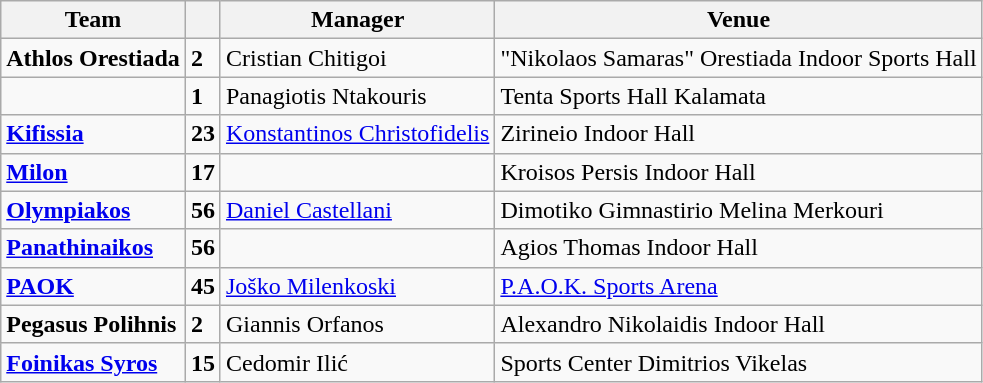<table class="wikitable sortable">
<tr>
<th>Team</th>
<th></th>
<th>Manager</th>
<th>Venue</th>
</tr>
<tr>
<td align="left"><strong>Athlos Orestiada</strong></td>
<td><strong>2</strong></td>
<td>Cristian Chitigoi</td>
<td>"Nikolaos Samaras" Orestiada Indoor Sports Hall</td>
</tr>
<tr>
<td align="left"><strong></strong></td>
<td><strong>1</strong></td>
<td>Panagiotis Ntakouris</td>
<td>Tenta Sports Hall Kalamata</td>
</tr>
<tr>
<td align="left"><strong><a href='#'>Kifissia</a></strong></td>
<td><strong>23</strong></td>
<td><a href='#'>Konstantinos Christofidelis</a></td>
<td>Zirineio Indoor Hall</td>
</tr>
<tr>
<td align="left"><strong><a href='#'>Milon</a></strong></td>
<td><strong>17</strong></td>
<td></td>
<td>Kroisos Persis Indoor Hall</td>
</tr>
<tr>
<td align="left"><strong><a href='#'>Olympiakos</a></strong></td>
<td><strong>56</strong></td>
<td><a href='#'>Daniel Castellani</a></td>
<td>Dimotiko Gimnastirio Melina Merkouri</td>
</tr>
<tr>
<td align="left"><strong><a href='#'>Panathinaikos</a></strong></td>
<td><strong>56</strong></td>
<td></td>
<td>Agios Thomas Indoor Hall</td>
</tr>
<tr>
<td align="left"><strong><a href='#'>PAOK</a></strong></td>
<td><strong>45</strong></td>
<td><a href='#'>Joško Milenkoski</a></td>
<td><a href='#'>P.A.O.K. Sports Arena</a></td>
</tr>
<tr>
<td align="left"><strong>Pegasus Polihnis</strong></td>
<td><strong>2</strong></td>
<td>Giannis Orfanos</td>
<td>Alexandro Nikolaidis Indoor Hall</td>
</tr>
<tr>
<td align="left"><strong><a href='#'>Foinikas Syros</a></strong></td>
<td><strong>15</strong></td>
<td>Cedomir Ilić</td>
<td>Sports Center Dimitrios Vikelas</td>
</tr>
</table>
